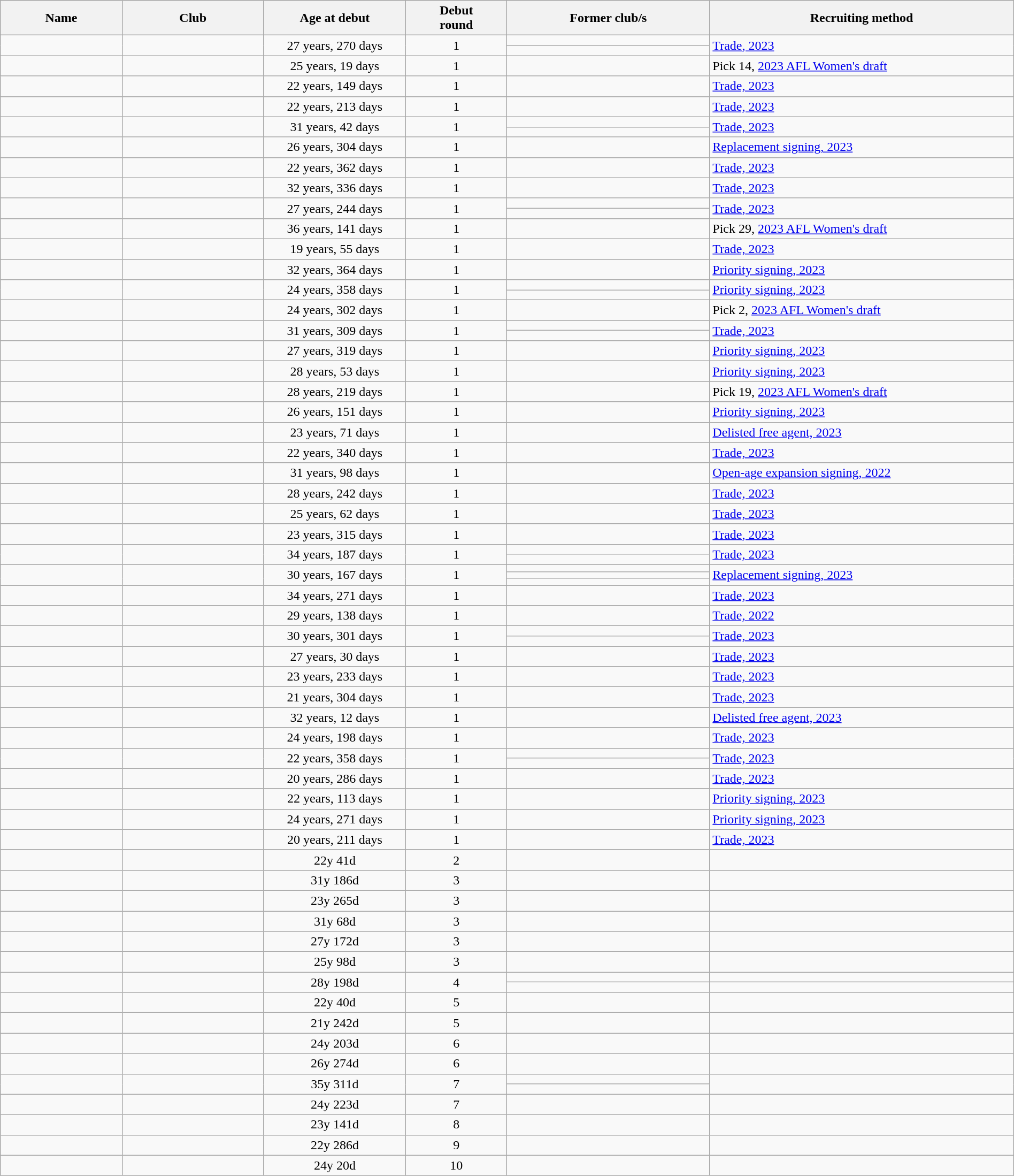<table class="wikitable sortable" style="width:100%; text-align: center;">
<tr style="background:#efefef;">
<th style="width:6%;">Name</th>
<th width=7%>Club</th>
<th style="width:7%;">Age at debut</th>
<th width=5%>Debut<br>round</th>
<th style="width:10%;">Former club/s</th>
<th style="width:15%;">Recruiting method</th>
</tr>
<tr>
<td align="left" rowspan="2"></td>
<td rowspan="2"></td>
<td rowspan="2">27 years, 270 days</td>
<td rowspan="2">1</td>
<td align="left"></td>
<td align="left" rowspan="2"><a href='#'>Trade, 2023</a></td>
</tr>
<tr>
<td align="left"></td>
</tr>
<tr>
<td align="left"></td>
<td></td>
<td>25 years, 19 days</td>
<td>1</td>
<td align="left"></td>
<td align="left">Pick 14, <a href='#'>2023 AFL Women's draft</a></td>
</tr>
<tr>
<td align="left"></td>
<td></td>
<td>22 years, 149 days</td>
<td>1</td>
<td align="left"></td>
<td align="left"><a href='#'>Trade, 2023</a></td>
</tr>
<tr>
<td align="left"></td>
<td></td>
<td>22 years, 213 days</td>
<td>1</td>
<td align="left"></td>
<td align="left"><a href='#'>Trade, 2023</a></td>
</tr>
<tr>
<td align="left" rowspan="2"></td>
<td rowspan="2"></td>
<td rowspan="2">31 years, 42 days</td>
<td rowspan="2">1</td>
<td align="left"></td>
<td align="left" rowspan="2"><a href='#'>Trade, 2023</a></td>
</tr>
<tr>
<td align="left"></td>
</tr>
<tr>
<td align="left"></td>
<td></td>
<td>26 years, 304 days</td>
<td>1</td>
<td align="left"></td>
<td align="left"><a href='#'>Replacement signing, 2023</a></td>
</tr>
<tr>
<td align="left"></td>
<td></td>
<td>22 years, 362 days</td>
<td>1</td>
<td align="left"></td>
<td align="left"><a href='#'>Trade, 2023</a></td>
</tr>
<tr>
<td align="left"></td>
<td></td>
<td>32 years, 336 days</td>
<td>1</td>
<td align="left"></td>
<td align="left"><a href='#'>Trade, 2023</a></td>
</tr>
<tr>
<td align="left" rowspan="2"></td>
<td rowspan="2"></td>
<td rowspan="2">27 years, 244 days</td>
<td rowspan="2">1</td>
<td align="left"></td>
<td align="left" rowspan="2"><a href='#'>Trade, 2023</a></td>
</tr>
<tr>
<td align="left"></td>
</tr>
<tr>
<td align="left"></td>
<td></td>
<td>36 years, 141 days</td>
<td>1</td>
<td align="left"></td>
<td align="left">Pick 29, <a href='#'>2023 AFL Women's draft</a></td>
</tr>
<tr>
<td align="left"></td>
<td></td>
<td>19 years, 55 days</td>
<td>1</td>
<td align="left"></td>
<td align="left"><a href='#'>Trade, 2023</a></td>
</tr>
<tr>
<td align="left"></td>
<td></td>
<td>32 years, 364 days</td>
<td>1</td>
<td align="left"></td>
<td align="left"><a href='#'>Priority signing, 2023</a></td>
</tr>
<tr>
<td align="left" rowspan="2"></td>
<td rowspan="2"></td>
<td rowspan="2">24 years, 358 days</td>
<td rowspan="2">1</td>
<td align="left"></td>
<td align="left" rowspan="2"><a href='#'>Priority signing, 2023</a></td>
</tr>
<tr>
<td align="left"></td>
</tr>
<tr>
<td align="left"></td>
<td></td>
<td>24 years, 302 days</td>
<td>1</td>
<td align="left"></td>
<td align="left">Pick 2, <a href='#'>2023 AFL Women's draft</a></td>
</tr>
<tr>
<td align="left" rowspan="2"></td>
<td rowspan="2"></td>
<td rowspan="2">31 years, 309 days</td>
<td rowspan="2">1</td>
<td align="left"></td>
<td align="left" rowspan="2"><a href='#'>Trade, 2023</a></td>
</tr>
<tr>
<td align="left"></td>
</tr>
<tr>
<td align="left"></td>
<td></td>
<td>27 years, 319 days</td>
<td>1</td>
<td align="left"></td>
<td align="left"><a href='#'>Priority signing, 2023</a></td>
</tr>
<tr>
<td align="left"></td>
<td></td>
<td>28 years, 53 days</td>
<td>1</td>
<td align="left"></td>
<td align="left"><a href='#'>Priority signing, 2023</a></td>
</tr>
<tr>
<td align="left"></td>
<td></td>
<td>28 years, 219 days</td>
<td>1</td>
<td align="left"></td>
<td align="left">Pick 19, <a href='#'>2023 AFL Women's draft</a></td>
</tr>
<tr>
<td align="left"></td>
<td></td>
<td>26 years, 151 days</td>
<td>1</td>
<td align="left"></td>
<td align="left"><a href='#'>Priority signing, 2023</a></td>
</tr>
<tr>
<td align="left"></td>
<td></td>
<td>23 years, 71 days</td>
<td>1</td>
<td align="left"></td>
<td align="left"><a href='#'>Delisted free agent, 2023</a></td>
</tr>
<tr>
<td align="left"></td>
<td></td>
<td>22 years, 340 days</td>
<td>1</td>
<td align="left"></td>
<td align="left"><a href='#'>Trade, 2023</a></td>
</tr>
<tr>
<td align="left"></td>
<td></td>
<td>31 years, 98 days</td>
<td>1</td>
<td align="left"></td>
<td align="left"><a href='#'>Open-age expansion signing, 2022</a></td>
</tr>
<tr>
<td align="left"></td>
<td></td>
<td>28 years, 242 days</td>
<td>1</td>
<td align="left"></td>
<td align="left"><a href='#'>Trade, 2023</a></td>
</tr>
<tr>
<td align="left"></td>
<td></td>
<td>25 years, 62 days</td>
<td>1</td>
<td align="left"></td>
<td align="left"><a href='#'>Trade, 2023</a></td>
</tr>
<tr>
<td align="left"></td>
<td></td>
<td>23 years, 315 days</td>
<td>1</td>
<td align="left"></td>
<td align="left"><a href='#'>Trade, 2023</a></td>
</tr>
<tr>
<td align="left" rowspan="2"></td>
<td rowspan="2"></td>
<td rowspan="2">34 years, 187 days</td>
<td rowspan="2">1</td>
<td align="left"></td>
<td align="left" rowspan="2"><a href='#'>Trade, 2023</a></td>
</tr>
<tr>
<td align="left"></td>
</tr>
<tr>
<td align="left" rowspan="3"></td>
<td rowspan="3"></td>
<td rowspan="3">30 years, 167 days</td>
<td rowspan="3">1</td>
<td align="left"></td>
<td align="left" rowspan="3"><a href='#'>Replacement signing, 2023</a></td>
</tr>
<tr>
<td align="left"></td>
</tr>
<tr>
<td align="left"></td>
</tr>
<tr>
<td align="left"></td>
<td></td>
<td>34 years, 271 days</td>
<td>1</td>
<td align="left"></td>
<td align="left"><a href='#'>Trade, 2023</a></td>
</tr>
<tr>
<td align="left"></td>
<td></td>
<td>29 years, 138 days</td>
<td>1</td>
<td align="left"></td>
<td align="left"><a href='#'>Trade, 2022</a></td>
</tr>
<tr>
<td align="left" rowspan="2"></td>
<td rowspan="2"></td>
<td rowspan="2">30 years, 301 days</td>
<td rowspan="2">1</td>
<td align="left"></td>
<td align="left" rowspan="2"><a href='#'>Trade, 2023</a></td>
</tr>
<tr>
<td align="left"></td>
</tr>
<tr>
<td align="left"></td>
<td></td>
<td>27 years, 30 days</td>
<td>1</td>
<td align="left"></td>
<td align="left"><a href='#'>Trade, 2023</a></td>
</tr>
<tr>
<td align="left"></td>
<td></td>
<td>23 years, 233 days</td>
<td>1</td>
<td align="left"></td>
<td align="left"><a href='#'>Trade, 2023</a></td>
</tr>
<tr>
<td align="left"></td>
<td></td>
<td>21 years, 304 days</td>
<td>1</td>
<td align="left"></td>
<td align="left"><a href='#'>Trade, 2023</a></td>
</tr>
<tr>
<td align="left"></td>
<td></td>
<td>32 years, 12 days</td>
<td>1</td>
<td align="left"></td>
<td align="left"><a href='#'>Delisted free agent, 2023</a></td>
</tr>
<tr>
<td align="left"></td>
<td></td>
<td>24 years, 198 days</td>
<td>1</td>
<td align="left"></td>
<td align="left"><a href='#'>Trade, 2023</a></td>
</tr>
<tr>
<td align="left" rowspan="2"></td>
<td rowspan="2"></td>
<td rowspan="2">22 years, 358 days</td>
<td rowspan="2">1</td>
<td align="left"></td>
<td align="left" rowspan="2"><a href='#'>Trade, 2023</a></td>
</tr>
<tr>
<td align="left"></td>
</tr>
<tr>
<td align="left"></td>
<td></td>
<td>20 years, 286 days</td>
<td>1</td>
<td align="left"></td>
<td align="left"><a href='#'>Trade, 2023</a></td>
</tr>
<tr>
<td align="left"></td>
<td></td>
<td>22 years, 113 days</td>
<td>1</td>
<td align="left"></td>
<td align="left"><a href='#'>Priority signing, 2023</a></td>
</tr>
<tr>
<td align="left"></td>
<td></td>
<td>24 years, 271 days</td>
<td>1</td>
<td align="left"></td>
<td align="left"><a href='#'>Priority signing, 2023</a></td>
</tr>
<tr>
<td align="left"></td>
<td></td>
<td>20 years, 211 days</td>
<td>1</td>
<td align="left"></td>
<td align="left"><a href='#'>Trade, 2023</a></td>
</tr>
<tr>
<td align="left"></td>
<td></td>
<td>22y 41d</td>
<td>2</td>
<td align="left"></td>
<td></td>
</tr>
<tr>
<td align="left"></td>
<td></td>
<td>31y 186d</td>
<td>3</td>
<td align="left"></td>
<td></td>
</tr>
<tr>
<td align="left"></td>
<td></td>
<td>23y 265d</td>
<td>3</td>
<td align="left"></td>
<td></td>
</tr>
<tr>
<td align="left"></td>
<td></td>
<td>31y 68d</td>
<td>3</td>
<td align="left"></td>
<td></td>
</tr>
<tr>
<td align="left"></td>
<td></td>
<td>27y 172d</td>
<td>3</td>
<td align="left"></td>
<td></td>
</tr>
<tr>
<td align="left"></td>
<td></td>
<td>25y 98d</td>
<td>3</td>
<td align="left"></td>
<td></td>
</tr>
<tr>
<td rowspan="2" align="left"></td>
<td rowspan="2"></td>
<td rowspan="2">28y 198d</td>
<td rowspan="2">4</td>
<td align="left"></td>
<td></td>
</tr>
<tr>
<td align="left"></td>
</tr>
<tr>
<td align="left"></td>
<td></td>
<td>22y 40d</td>
<td>5</td>
<td align="left"></td>
<td></td>
</tr>
<tr>
<td align="left"></td>
<td></td>
<td>21y 242d</td>
<td>5</td>
<td align="left"></td>
<td></td>
</tr>
<tr>
<td align="left"></td>
<td></td>
<td>24y 203d</td>
<td>6</td>
<td align="left"></td>
<td></td>
</tr>
<tr>
<td align="left"></td>
<td></td>
<td>26y 274d</td>
<td>6</td>
<td align="left"></td>
<td></td>
</tr>
<tr>
<td align="left" rowspan="2"></td>
<td rowspan="2"></td>
<td rowspan="2">35y 311d</td>
<td rowspan="2">7</td>
<td align="left"></td>
<td rowspan="2"></td>
</tr>
<tr>
<td align="left"></td>
</tr>
<tr>
<td align="left"></td>
<td></td>
<td>24y 223d</td>
<td>7</td>
<td align="left"></td>
<td></td>
</tr>
<tr>
<td align="left"></td>
<td></td>
<td>23y 141d</td>
<td>8</td>
<td align="left"></td>
<td></td>
</tr>
<tr>
<td align="left"></td>
<td></td>
<td>22y 286d</td>
<td>9</td>
<td align="left"></td>
<td></td>
</tr>
<tr>
<td align="left"></td>
<td></td>
<td>24y 20d</td>
<td>10</td>
<td align="left"></td>
<td></td>
</tr>
</table>
